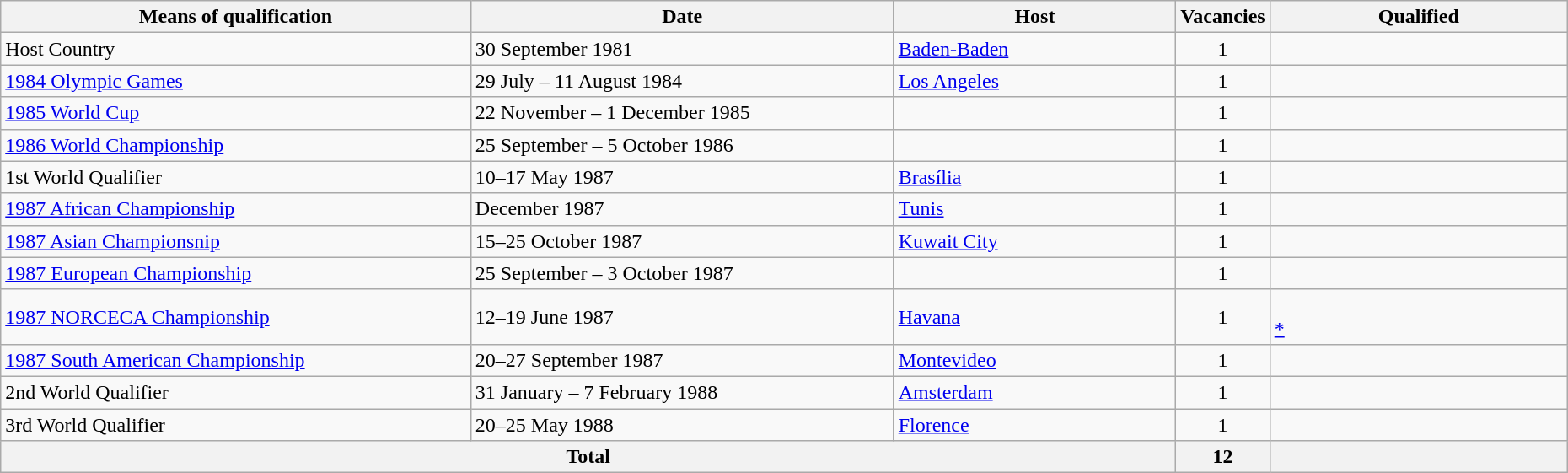<table class="wikitable">
<tr>
<th width=30%>Means of qualification</th>
<th width=27%>Date</th>
<th width=18%>Host</th>
<th width=6%>Vacancies</th>
<th width=19%>Qualified</th>
</tr>
<tr>
<td>Host Country</td>
<td>30 September 1981</td>
<td> <a href='#'>Baden-Baden</a></td>
<td align="center">1</td>
<td></td>
</tr>
<tr>
<td><a href='#'>1984 Olympic Games</a></td>
<td>29 July – 11 August 1984</td>
<td> <a href='#'>Los Angeles</a></td>
<td align="center">1</td>
<td></td>
</tr>
<tr>
<td><a href='#'>1985 World Cup</a></td>
<td>22 November – 1 December 1985</td>
<td></td>
<td align="center">1</td>
<td></td>
</tr>
<tr>
<td><a href='#'>1986 World Championship</a></td>
<td>25 September – 5 October 1986</td>
<td></td>
<td align="center">1</td>
<td></td>
</tr>
<tr>
<td>1st World Qualifier</td>
<td>10–17 May 1987</td>
<td> <a href='#'>Brasília</a></td>
<td align="center">1</td>
<td></td>
</tr>
<tr>
<td><a href='#'>1987 African Championship</a></td>
<td>December 1987</td>
<td> <a href='#'>Tunis</a></td>
<td align="center">1</td>
<td></td>
</tr>
<tr>
<td><a href='#'>1987 Asian Championsnip</a></td>
<td>15–25 October 1987</td>
<td> <a href='#'>Kuwait City</a></td>
<td align="center">1</td>
<td></td>
</tr>
<tr>
<td><a href='#'>1987 European Championship</a></td>
<td>25 September – 3 October 1987</td>
<td></td>
<td align="center">1</td>
<td></td>
</tr>
<tr>
<td><a href='#'>1987 NORCECA Championship</a></td>
<td>12–19 June 1987</td>
<td> <a href='#'>Havana</a></td>
<td align="center">1</td>
<td><s></s><br><a href='#'>*</a></td>
</tr>
<tr>
<td><a href='#'>1987 South American Championship</a></td>
<td>20–27 September 1987</td>
<td> <a href='#'>Montevideo</a></td>
<td align="center">1</td>
<td></td>
</tr>
<tr>
<td>2nd World Qualifier</td>
<td>31 January – 7 February 1988</td>
<td> <a href='#'>Amsterdam</a></td>
<td align="center">1</td>
<td></td>
</tr>
<tr>
<td>3rd World Qualifier</td>
<td>20–25 May 1988</td>
<td> <a href='#'>Florence</a></td>
<td align="center">1</td>
<td></td>
</tr>
<tr>
<th colspan="3">Total</th>
<th>12</th>
<th></th>
</tr>
</table>
